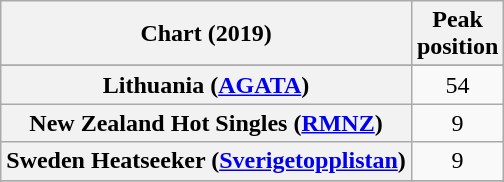<table class="wikitable sortable plainrowheaders" style="text-align:center">
<tr>
<th scope="col">Chart (2019)</th>
<th scope="col">Peak<br>position</th>
</tr>
<tr>
</tr>
<tr>
<th scope="row">Lithuania (<a href='#'>AGATA</a>)</th>
<td>54</td>
</tr>
<tr>
<th scope="row">New Zealand Hot Singles (<a href='#'>RMNZ</a>)</th>
<td>9</td>
</tr>
<tr>
<th scope="row">Sweden Heatseeker (<a href='#'>Sverigetopplistan</a>)</th>
<td>9</td>
</tr>
<tr>
</tr>
<tr>
</tr>
<tr>
</tr>
</table>
